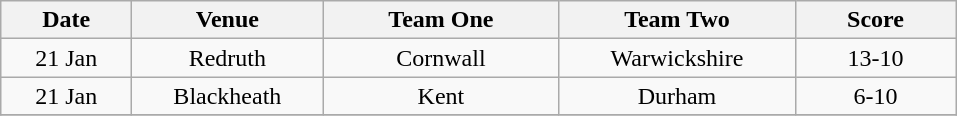<table class="wikitable" style="text-align: center">
<tr>
<th width=80>Date</th>
<th width=120>Venue</th>
<th width=150>Team One</th>
<th width=150>Team Two</th>
<th width=100>Score</th>
</tr>
<tr>
<td>21 Jan</td>
<td>Redruth</td>
<td>Cornwall</td>
<td>Warwickshire</td>
<td>13-10</td>
</tr>
<tr>
<td>21 Jan</td>
<td>Blackheath</td>
<td>Kent</td>
<td>Durham</td>
<td>6-10</td>
</tr>
<tr>
</tr>
</table>
